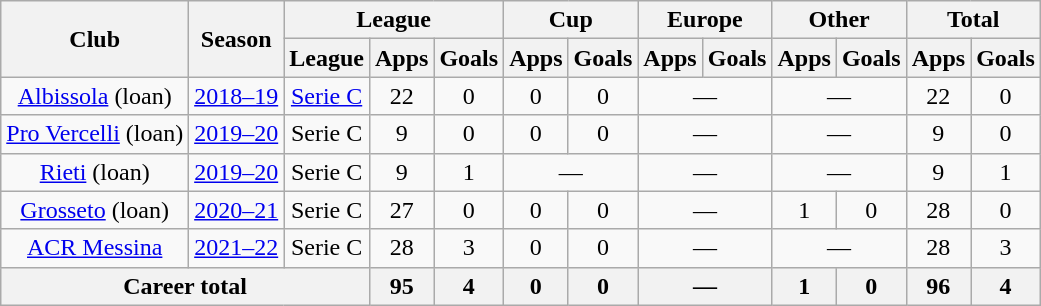<table class="wikitable" style="text-align: center;">
<tr>
<th rowspan="2">Club</th>
<th rowspan="2">Season</th>
<th colspan="3">League</th>
<th colspan="2">Cup</th>
<th colspan="2">Europe</th>
<th colspan="2">Other</th>
<th colspan="2">Total</th>
</tr>
<tr>
<th>League</th>
<th>Apps</th>
<th>Goals</th>
<th>Apps</th>
<th>Goals</th>
<th>Apps</th>
<th>Goals</th>
<th>Apps</th>
<th>Goals</th>
<th>Apps</th>
<th>Goals</th>
</tr>
<tr>
<td><a href='#'>Albissola</a> (loan)</td>
<td><a href='#'>2018–19</a></td>
<td><a href='#'>Serie C</a></td>
<td>22</td>
<td>0</td>
<td>0</td>
<td>0</td>
<td colspan="2">—</td>
<td colspan="2">—</td>
<td>22</td>
<td>0</td>
</tr>
<tr>
<td><a href='#'>Pro Vercelli</a> (loan)</td>
<td><a href='#'>2019–20</a></td>
<td>Serie C</td>
<td>9</td>
<td>0</td>
<td>0</td>
<td>0</td>
<td colspan="2">—</td>
<td colspan="2">—</td>
<td>9</td>
<td>0</td>
</tr>
<tr>
<td><a href='#'>Rieti</a> (loan)</td>
<td><a href='#'>2019–20</a></td>
<td>Serie C</td>
<td>9</td>
<td>1</td>
<td colspan="2">—</td>
<td colspan="2">—</td>
<td colspan="2">—</td>
<td>9</td>
<td>1</td>
</tr>
<tr>
<td><a href='#'>Grosseto</a> (loan)</td>
<td><a href='#'>2020–21</a></td>
<td>Serie C</td>
<td>27</td>
<td>0</td>
<td>0</td>
<td>0</td>
<td colspan="2">—</td>
<td>1</td>
<td>0</td>
<td>28</td>
<td>0</td>
</tr>
<tr>
<td><a href='#'>ACR Messina</a></td>
<td><a href='#'>2021–22</a></td>
<td>Serie C</td>
<td>28</td>
<td>3</td>
<td>0</td>
<td>0</td>
<td colspan="2">—</td>
<td colspan="2">—</td>
<td>28</td>
<td>3</td>
</tr>
<tr>
<th colspan="3">Career total</th>
<th>95</th>
<th>4</th>
<th>0</th>
<th>0</th>
<th colspan="2">—</th>
<th>1</th>
<th>0</th>
<th>96</th>
<th>4</th>
</tr>
</table>
